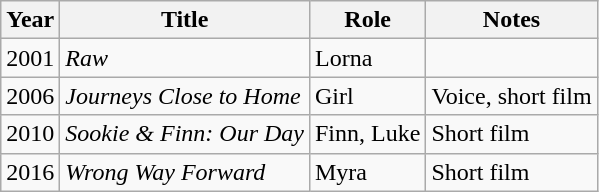<table class="wikitable sortable">
<tr>
<th>Year</th>
<th>Title</th>
<th>Role</th>
<th>Notes</th>
</tr>
<tr>
<td>2001</td>
<td><em>Raw</em></td>
<td>Lorna</td>
<td></td>
</tr>
<tr>
<td>2006</td>
<td><em>Journeys Close to Home</em></td>
<td>Girl</td>
<td>Voice, short film</td>
</tr>
<tr>
<td>2010</td>
<td><em>Sookie & Finn: Our Day</em></td>
<td>Finn, Luke</td>
<td>Short film</td>
</tr>
<tr>
<td>2016</td>
<td><em>Wrong Way Forward</em></td>
<td>Myra</td>
<td>Short film</td>
</tr>
</table>
